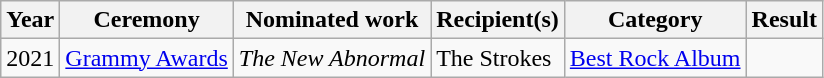<table class="wikitable">
<tr>
<th>Year</th>
<th>Ceremony</th>
<th>Nominated work</th>
<th>Recipient(s)</th>
<th>Category</th>
<th>Result</th>
</tr>
<tr>
<td>2021</td>
<td><a href='#'>Grammy Awards</a></td>
<td><em>The New Abnormal</em></td>
<td>The Strokes</td>
<td><a href='#'>Best Rock Album</a></td>
<td></td>
</tr>
</table>
